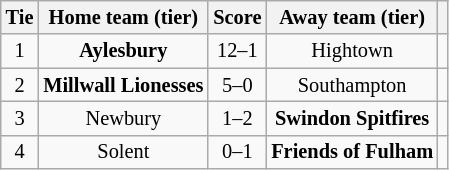<table class="wikitable" style="text-align:center; font-size:85%">
<tr>
<th>Tie</th>
<th>Home team (tier)</th>
<th>Score</th>
<th>Away team (tier)</th>
<th></th>
</tr>
<tr>
<td align="center">1</td>
<td><strong>Aylesbury</strong></td>
<td align="center">12–1</td>
<td>Hightown</td>
<td></td>
</tr>
<tr>
<td align="center">2</td>
<td><strong>Millwall Lionesses</strong></td>
<td align="center">5–0</td>
<td>Southampton</td>
<td></td>
</tr>
<tr>
<td align="center">3</td>
<td>Newbury</td>
<td align="center">1–2</td>
<td><strong>Swindon Spitfires</strong></td>
<td></td>
</tr>
<tr>
<td align="center">4</td>
<td>Solent</td>
<td align="center">0–1</td>
<td><strong>Friends of Fulham</strong></td>
<td></td>
</tr>
</table>
